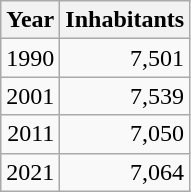<table cellspacing="0" cellpadding="0">
<tr>
<td valign="top"><br><table class="wikitable sortable zebra hintergrundfarbe5">
<tr>
<th>Year</th>
<th>Inhabitants</th>
</tr>
<tr align="right">
<td>1990</td>
<td>7,501</td>
</tr>
<tr align="right">
<td>2001</td>
<td>7,539</td>
</tr>
<tr align="right">
<td>2011</td>
<td>7,050</td>
</tr>
<tr align="right">
<td>2021</td>
<td>7,064</td>
</tr>
</table>
</td>
</tr>
</table>
